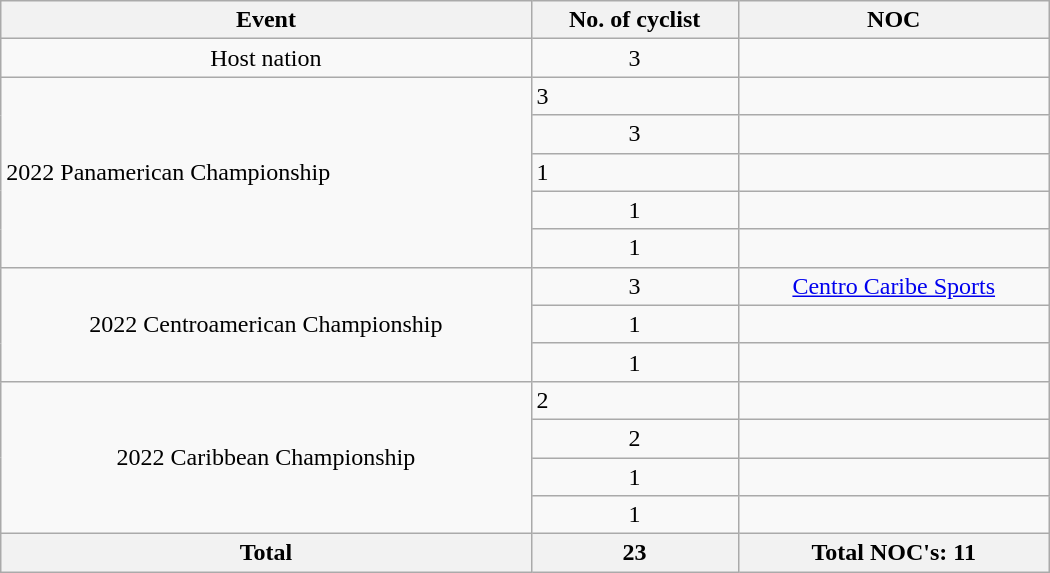<table class="wikitable" style="width:700px; text-align:center;">
<tr>
<th>Event</th>
<th>No. of cyclist</th>
<th>NOC</th>
</tr>
<tr>
<td>Host nation</td>
<td>3</td>
<td></td>
</tr>
<tr>
<td rowspan="5" align="left">2022 Panamerican Championship</td>
<td align="left">3</td>
<td></td>
</tr>
<tr>
<td>3</td>
<td></td>
</tr>
<tr>
<td align="left">1</td>
<td></td>
</tr>
<tr>
<td>1</td>
<td></td>
</tr>
<tr>
<td>1</td>
<td></td>
</tr>
<tr>
<td rowspan="3">2022 Centroamerican Championship</td>
<td>3</td>
<td><a href='#'>Centro Caribe Sports</a></td>
</tr>
<tr>
<td>1</td>
<td></td>
</tr>
<tr>
<td>1</td>
<td></td>
</tr>
<tr>
<td rowspan="4">2022 Caribbean Championship</td>
<td align="left">2</td>
<td></td>
</tr>
<tr>
<td>2</td>
<td></td>
</tr>
<tr>
<td>1</td>
<td></td>
</tr>
<tr>
<td>1</td>
<td></td>
</tr>
<tr>
<th>Total</th>
<th>23</th>
<th>Total NOC's: 11</th>
</tr>
</table>
